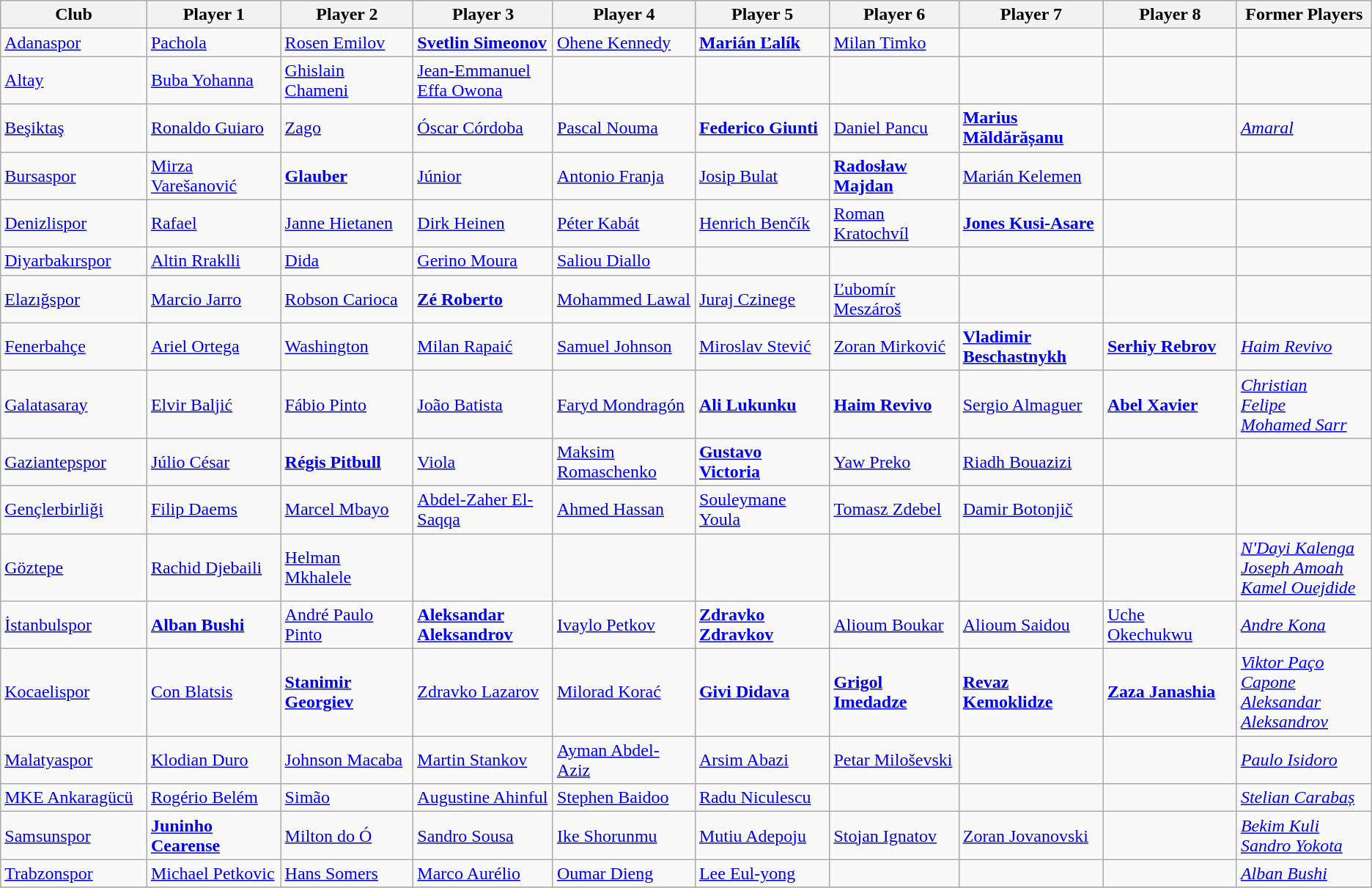<table class="wikitable">
<tr>
<th width="170">Club</th>
<th width="170">Player 1</th>
<th width="170">Player 2</th>
<th width="170">Player 3</th>
<th width="170">Player 4</th>
<th width="170">Player 5</th>
<th width="170">Player 6</th>
<th width="170">Player 7</th>
<th width="170">Player 8</th>
<th width="170">Former Players</th>
</tr>
<tr>
<td><a href='#'>Adanaspor</a></td>
<td> <a href='#'>Pachola</a></td>
<td> <a href='#'>Rosen Emilov</a></td>
<td> <strong><a href='#'>Svetlin Simeonov</a></strong></td>
<td> <a href='#'>Ohene Kennedy</a></td>
<td> <strong><a href='#'>Marián Ľalík</a></strong></td>
<td> <a href='#'>Milan Timko</a></td>
<td></td>
<td></td>
<td></td>
</tr>
<tr>
<td><a href='#'>Altay</a></td>
<td> <a href='#'>Buba Yohanna</a></td>
<td> <a href='#'>Ghislain Chameni</a></td>
<td> <a href='#'>Jean-Emmanuel Effa Owona</a></td>
<td></td>
<td></td>
<td></td>
<td></td>
<td></td>
<td></td>
</tr>
<tr>
<td><a href='#'>Beşiktaş</a></td>
<td> <a href='#'>Ronaldo Guiaro</a></td>
<td> <a href='#'>Zago</a></td>
<td> <a href='#'>Óscar Córdoba</a></td>
<td> <a href='#'>Pascal Nouma</a></td>
<td> <strong><a href='#'>Federico Giunti</a></strong></td>
<td> <a href='#'>Daniel Pancu</a></td>
<td> <strong><a href='#'>Marius Măldărășanu</a></strong></td>
<td></td>
<td> <em><a href='#'>Amaral</a></em></td>
</tr>
<tr>
<td><a href='#'>Bursaspor</a></td>
<td> <a href='#'>Mirza Varešanović</a></td>
<td> <strong><a href='#'>Glauber</a></strong></td>
<td> <a href='#'>Júnior</a></td>
<td> <a href='#'>Antonio Franja</a></td>
<td> <a href='#'>Josip Bulat</a></td>
<td> <strong><a href='#'>Radosław Majdan</a></strong></td>
<td> <a href='#'>Marián Kelemen</a></td>
<td></td>
<td></td>
</tr>
<tr>
<td><a href='#'>Denizlispor</a></td>
<td> <a href='#'>Rafael</a></td>
<td> <a href='#'>Janne Hietanen</a></td>
<td> <a href='#'>Dirk Heinen</a></td>
<td> <a href='#'>Péter Kabát</a></td>
<td> <a href='#'>Henrich Benčík</a></td>
<td> <a href='#'>Roman Kratochvíl</a></td>
<td> <strong><a href='#'>Jones Kusi-Asare</a></strong></td>
<td></td>
<td></td>
</tr>
<tr>
<td><a href='#'>Diyarbakırspor</a></td>
<td> <a href='#'>Altin Rraklli</a></td>
<td> <a href='#'>Dida</a></td>
<td> <a href='#'>Gerino Moura</a></td>
<td> <a href='#'>Saliou Diallo</a></td>
<td></td>
<td></td>
<td></td>
<td></td>
<td></td>
</tr>
<tr>
<td><a href='#'>Elazığspor</a></td>
<td> <a href='#'>Marcio Jarro</a></td>
<td> <a href='#'>Robson Carioca</a></td>
<td> <strong><a href='#'>Zé Roberto</a></strong></td>
<td> <a href='#'>Mohammed Lawal</a></td>
<td> <a href='#'>Juraj Czinege</a></td>
<td> <a href='#'>Ľubomír Meszároš</a></td>
<td></td>
<td></td>
<td></td>
</tr>
<tr>
<td><a href='#'>Fenerbahçe</a></td>
<td> <a href='#'>Ariel Ortega</a></td>
<td> <a href='#'>Washington</a></td>
<td> <a href='#'>Milan Rapaić</a></td>
<td> <a href='#'>Samuel Johnson</a></td>
<td> <a href='#'>Miroslav Stević</a></td>
<td> <a href='#'>Zoran Mirković</a></td>
<td> <strong><a href='#'>Vladimir Beschastnykh</a></strong></td>
<td> <strong><a href='#'>Serhiy Rebrov</a></strong></td>
<td> <em><a href='#'>Haim Revivo</a></em></td>
</tr>
<tr>
<td><a href='#'>Galatasaray</a></td>
<td> <a href='#'>Elvir Baljić</a></td>
<td> <a href='#'>Fábio Pinto</a></td>
<td> <a href='#'>João Batista</a></td>
<td> <a href='#'>Faryd Mondragón</a></td>
<td> <strong><a href='#'>Ali Lukunku</a></strong></td>
<td> <strong><a href='#'>Haim Revivo</a></strong></td>
<td> <a href='#'>Sergio Almaguer</a></td>
<td> <strong><a href='#'>Abel Xavier</a></strong></td>
<td> <em><a href='#'>Christian</a></em> <br>  <em><a href='#'>Felipe</a></em> <br>  <em><a href='#'>Mohamed Sarr</a></em></td>
</tr>
<tr>
<td><a href='#'>Gaziantepspor</a></td>
<td> <a href='#'>Júlio César</a></td>
<td> <strong><a href='#'>Régis Pitbull</a></strong></td>
<td> <a href='#'>Viola</a></td>
<td> <a href='#'>Maksim Romaschenko</a></td>
<td> <strong><a href='#'>Gustavo Victoria</a></strong></td>
<td> <a href='#'>Yaw Preko</a></td>
<td> <a href='#'>Riadh Bouazizi</a></td>
<td></td>
<td></td>
</tr>
<tr>
<td><a href='#'>Gençlerbirliği</a></td>
<td> <a href='#'>Filip Daems</a></td>
<td> <a href='#'>Marcel Mbayo</a></td>
<td> <a href='#'>Abdel-Zaher El-Saqqa</a></td>
<td> <a href='#'>Ahmed Hassan</a></td>
<td> <a href='#'>Souleymane Youla</a></td>
<td> <a href='#'>Tomasz Zdebel</a></td>
<td> <a href='#'>Damir Botonjič</a></td>
<td></td>
<td></td>
</tr>
<tr>
<td><a href='#'>Göztepe</a></td>
<td> <a href='#'>Rachid Djebaili</a></td>
<td> <a href='#'>Helman Mkhalele</a></td>
<td></td>
<td></td>
<td></td>
<td></td>
<td></td>
<td></td>
<td> <em><a href='#'>N'Dayi Kalenga</a></em> <br>  <em><a href='#'>Joseph Amoah</a></em> <br>  <em><a href='#'>Kamel Ouejdide</a></em></td>
</tr>
<tr>
<td><a href='#'>İstanbulspor</a></td>
<td> <strong><a href='#'>Alban Bushi</a></strong></td>
<td> <a href='#'>André Paulo Pinto</a></td>
<td> <strong><a href='#'>Aleksandar Aleksandrov</a></strong></td>
<td> <a href='#'>Ivaylo Petkov</a></td>
<td> <strong><a href='#'>Zdravko Zdravkov</a></strong></td>
<td> <a href='#'>Alioum Boukar</a></td>
<td> <a href='#'>Alioum Saidou</a></td>
<td> <a href='#'>Uche Okechukwu</a></td>
<td> <em><a href='#'>Andre Kona</a></em></td>
</tr>
<tr>
<td><a href='#'>Kocaelispor</a></td>
<td> <a href='#'>Con Blatsis</a></td>
<td> <strong><a href='#'>Stanimir Georgiev</a></strong></td>
<td> <a href='#'>Zdravko Lazarov</a></td>
<td> <a href='#'>Milorad Korać</a></td>
<td> <strong><a href='#'>Givi Didava</a></strong></td>
<td> <strong><a href='#'>Grigol Imedadze</a></strong></td>
<td> <strong><a href='#'>Revaz Kemoklidze</a></strong></td>
<td> <strong><a href='#'>Zaza Janashia</a></strong></td>
<td> <em><a href='#'>Viktor Paço</a></em> <br>  <em><a href='#'>Capone</a></em> <br>  <em><a href='#'>Aleksandar Aleksandrov</a></em></td>
</tr>
<tr>
<td><a href='#'>Malatyaspor</a></td>
<td> <a href='#'>Klodian Duro</a></td>
<td> <a href='#'>Johnson Macaba</a></td>
<td> <a href='#'>Martin Stankov</a></td>
<td> <a href='#'>Ayman Abdel-Aziz</a></td>
<td> <a href='#'>Arsim Abazi</a></td>
<td> <a href='#'>Petar Miloševski</a></td>
<td></td>
<td></td>
<td> <em><a href='#'>Paulo Isidoro</a></em></td>
</tr>
<tr>
<td><a href='#'>MKE Ankaragücü</a></td>
<td> <a href='#'>Rogério Belém</a></td>
<td> <a href='#'>Simão</a></td>
<td> <a href='#'>Augustine Ahinful</a></td>
<td> <a href='#'>Stephen Baidoo</a></td>
<td> <a href='#'>Radu Niculescu</a></td>
<td></td>
<td></td>
<td></td>
<td> <em><a href='#'>Stelian Carabaș</a></em></td>
</tr>
<tr>
<td><a href='#'>Samsunspor</a></td>
<td> <strong><a href='#'>Juninho Cearense</a></strong></td>
<td> <a href='#'>Milton do Ó</a></td>
<td> <a href='#'>Sandro Sousa</a></td>
<td> <a href='#'>Ike Shorunmu</a></td>
<td> <a href='#'>Mutiu Adepoju</a></td>
<td> <a href='#'>Stojan Ignatov</a></td>
<td> <a href='#'>Zoran Jovanovski</a></td>
<td></td>
<td> <em><a href='#'>Bekim Kuli</a></em> <br>  <em><a href='#'>Sandro Yokota</a></em></td>
</tr>
<tr>
<td><a href='#'>Trabzonspor</a></td>
<td> <a href='#'>Michael Petkovic</a></td>
<td> <a href='#'>Hans Somers</a></td>
<td> <a href='#'>Marco Aurélio</a></td>
<td> <a href='#'>Oumar Dieng</a></td>
<td> <a href='#'>Lee Eul-yong</a></td>
<td></td>
<td></td>
<td></td>
<td> <em><a href='#'>Alban Bushi</a></em></td>
</tr>
<tr>
</tr>
</table>
